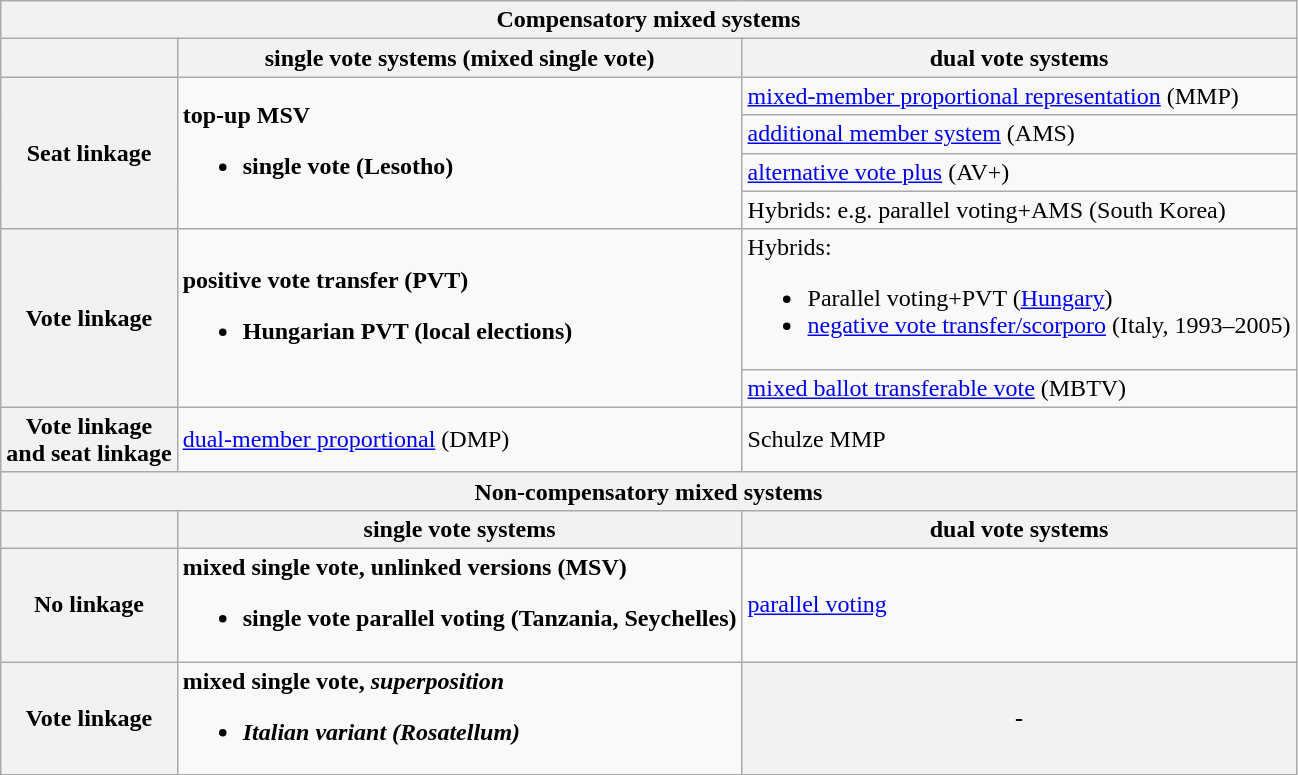<table class="wikitable">
<tr>
<th colspan="3">Compensatory mixed systems</th>
</tr>
<tr>
<th></th>
<th>single vote systems (<strong>mixed single vote</strong>)</th>
<th>dual vote systems</th>
</tr>
<tr>
<th rowspan="4">Seat linkage</th>
<td rowspan="4"><strong>top-up MSV</strong><br><ul><li><strong>single vote  (Lesotho)</strong></li></ul></td>
<td><a href='#'>mixed-member proportional representation</a> (MMP)</td>
</tr>
<tr>
<td><a href='#'>additional member system</a> (AMS)</td>
</tr>
<tr>
<td><a href='#'>alternative vote plus</a> (AV+)</td>
</tr>
<tr>
<td>Hybrids: e.g. parallel voting+AMS (South Korea)</td>
</tr>
<tr>
<th rowspan="2">Vote linkage</th>
<td rowspan="2"><strong>positive vote transfer (PVT)</strong><br><ul><li><strong>Hungarian PVT (local elections)</strong></li></ul></td>
<td>Hybrids:<br><ul><li>Parallel voting+PVT (<a href='#'>Hungary</a>)</li><li><a href='#'>negative vote transfer/scorporo</a> (Italy, 1993–2005)</li></ul></td>
</tr>
<tr>
<td><a href='#'>mixed ballot transferable vote</a> (MBTV)</td>
</tr>
<tr>
<th>Vote linkage<br>and seat linkage</th>
<td><a href='#'>dual-member proportional</a> (DMP)</td>
<td>Schulze MMP</td>
</tr>
<tr>
<th colspan="3">Non-compensatory mixed systems</th>
</tr>
<tr>
<th></th>
<th>single vote systems</th>
<th>dual vote systems</th>
</tr>
<tr>
<th>No linkage</th>
<td><strong>mixed single vote, unlinked versions (MSV)</strong><br><ul><li><strong>single vote parallel voting (Tanzania, Seychelles)</strong></li></ul></td>
<td><a href='#'>parallel voting</a></td>
</tr>
<tr>
<th>Vote linkage</th>
<td><strong>mixed single vote, <em>superposition<strong><em><br><ul><li></strong>Italian variant (Rosatellum)<strong></li></ul></td>
<th>-</th>
</tr>
</table>
